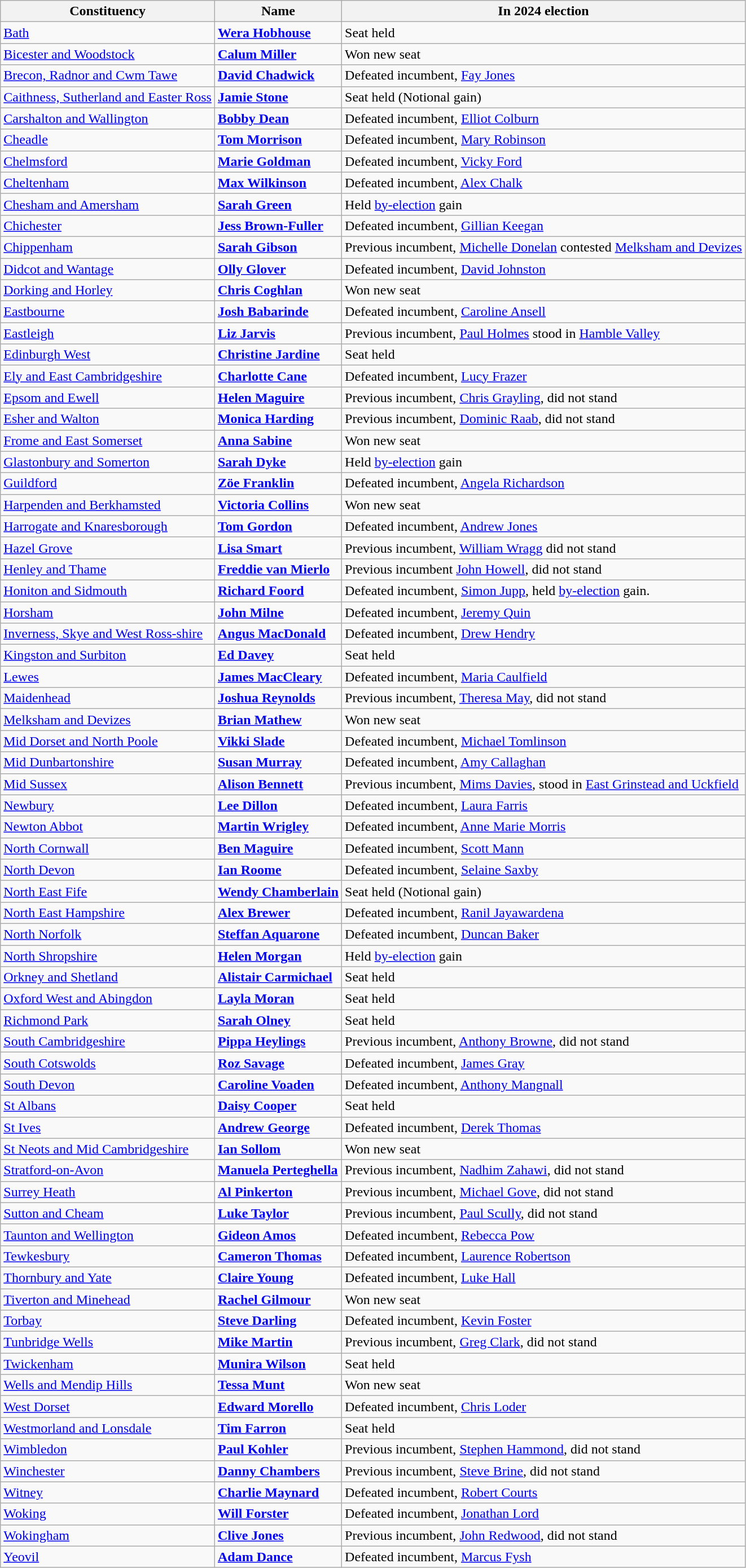<table class="wikitable sortable">
<tr>
<th>Constituency</th>
<th>Name</th>
<th>In 2024 election</th>
</tr>
<tr>
<td><a href='#'>Bath</a></td>
<td><strong><a href='#'>Wera Hobhouse</a></strong></td>
<td>Seat held</td>
</tr>
<tr>
<td><a href='#'>Bicester and Woodstock</a></td>
<td><strong><a href='#'>Calum Miller</a></strong></td>
<td>Won new seat</td>
</tr>
<tr>
<td><a href='#'>Brecon, Radnor and Cwm Tawe</a></td>
<td><strong><a href='#'>David Chadwick</a></strong></td>
<td>Defeated incumbent, <a href='#'>Fay Jones</a></td>
</tr>
<tr>
<td><a href='#'>Caithness, Sutherland and Easter Ross</a></td>
<td><strong><a href='#'>Jamie Stone</a></strong></td>
<td>Seat held (Notional gain)</td>
</tr>
<tr>
<td><a href='#'>Carshalton and Wallington</a></td>
<td><a href='#'><strong>Bobby Dean</strong></a></td>
<td>Defeated incumbent, <a href='#'>Elliot Colburn</a></td>
</tr>
<tr>
<td><a href='#'>Cheadle</a></td>
<td><a href='#'><strong>Tom Morrison</strong></a></td>
<td>Defeated incumbent, <a href='#'>Mary Robinson</a></td>
</tr>
<tr>
<td><a href='#'>Chelmsford</a></td>
<td><strong><a href='#'>Marie Goldman</a></strong></td>
<td>Defeated incumbent, <a href='#'>Vicky Ford</a></td>
</tr>
<tr>
<td><a href='#'>Cheltenham</a></td>
<td><strong><a href='#'>Max Wilkinson</a></strong></td>
<td>Defeated incumbent, <a href='#'>Alex Chalk</a></td>
</tr>
<tr>
<td><a href='#'>Chesham and Amersham</a></td>
<td><a href='#'><strong>Sarah Green</strong></a></td>
<td>Held <a href='#'>by-election</a> gain</td>
</tr>
<tr>
<td><a href='#'>Chichester</a></td>
<td><strong><a href='#'>Jess Brown-Fuller</a></strong></td>
<td>Defeated incumbent, <a href='#'>Gillian Keegan</a></td>
</tr>
<tr>
<td><a href='#'>Chippenham</a></td>
<td><a href='#'><strong>Sarah Gibson</strong></a></td>
<td>Previous incumbent, <a href='#'>Michelle Donelan</a> contested <a href='#'>Melksham and Devizes</a></td>
</tr>
<tr>
<td><a href='#'>Didcot and Wantage</a></td>
<td><strong><a href='#'>Olly Glover</a></strong></td>
<td>Defeated incumbent, <a href='#'>David Johnston</a></td>
</tr>
<tr>
<td><a href='#'>Dorking and Horley</a></td>
<td><strong><a href='#'>Chris Coghlan</a></strong></td>
<td>Won new seat</td>
</tr>
<tr>
<td><a href='#'>Eastbourne</a></td>
<td><strong><a href='#'>Josh Babarinde</a></strong></td>
<td>Defeated incumbent, <a href='#'>Caroline Ansell</a></td>
</tr>
<tr>
<td><a href='#'>Eastleigh</a></td>
<td><strong><a href='#'>Liz Jarvis</a></strong></td>
<td>Previous incumbent, <a href='#'>Paul Holmes</a> stood in <a href='#'>Hamble Valley</a></td>
</tr>
<tr>
<td><a href='#'>Edinburgh West</a></td>
<td><strong><a href='#'>Christine Jardine</a></strong></td>
<td>Seat held</td>
</tr>
<tr>
<td><a href='#'>Ely and East Cambridgeshire</a></td>
<td><strong><a href='#'>Charlotte Cane</a></strong></td>
<td>Defeated incumbent, <a href='#'>Lucy Frazer</a></td>
</tr>
<tr>
<td><a href='#'>Epsom and Ewell</a></td>
<td><strong><a href='#'>Helen Maguire</a></strong></td>
<td>Previous incumbent, <a href='#'>Chris Grayling</a>, did not stand</td>
</tr>
<tr>
<td><a href='#'>Esher and Walton</a></td>
<td><strong><a href='#'>Monica Harding</a></strong></td>
<td>Previous incumbent, <a href='#'>Dominic Raab</a>, did not stand</td>
</tr>
<tr>
<td><a href='#'>Frome and East Somerset</a></td>
<td><strong><a href='#'>Anna Sabine</a></strong></td>
<td>Won new seat</td>
</tr>
<tr>
<td><a href='#'>Glastonbury and Somerton</a></td>
<td><strong><a href='#'>Sarah Dyke</a></strong></td>
<td>Held <a href='#'>by-election</a> gain</td>
</tr>
<tr>
<td><a href='#'>Guildford</a></td>
<td><strong><a href='#'>Zöe Franklin</a></strong></td>
<td>Defeated incumbent, <a href='#'>Angela Richardson</a></td>
</tr>
<tr>
<td><a href='#'>Harpenden and Berkhamsted</a></td>
<td><strong><a href='#'>Victoria Collins</a></strong></td>
<td>Won new seat</td>
</tr>
<tr>
<td><a href='#'>Harrogate and Knaresborough</a></td>
<td><strong><a href='#'>Tom Gordon</a></strong></td>
<td>Defeated incumbent, <a href='#'>Andrew Jones</a></td>
</tr>
<tr>
<td><a href='#'>Hazel Grove</a></td>
<td><a href='#'><strong>Lisa Smart</strong></a></td>
<td>Previous incumbent, <a href='#'>William Wragg</a> did not stand</td>
</tr>
<tr>
<td><a href='#'>Henley and Thame</a></td>
<td><strong><a href='#'>Freddie van Mierlo</a></strong></td>
<td>Previous incumbent <a href='#'>John Howell</a>, did not stand</td>
</tr>
<tr>
<td><a href='#'>Honiton and Sidmouth</a></td>
<td><strong><a href='#'>Richard Foord</a></strong></td>
<td>Defeated incumbent, <a href='#'>Simon Jupp</a>, held <a href='#'>by-election</a> gain.</td>
</tr>
<tr>
<td><a href='#'>Horsham</a></td>
<td><strong><a href='#'>John Milne</a></strong></td>
<td>Defeated incumbent, <a href='#'>Jeremy Quin</a></td>
</tr>
<tr>
<td><a href='#'>Inverness, Skye and West Ross-shire</a></td>
<td><a href='#'><strong>Angus MacDonald</strong></a></td>
<td>Defeated incumbent, <a href='#'>Drew Hendry</a></td>
</tr>
<tr>
<td><a href='#'>Kingston and Surbiton</a></td>
<td><strong><a href='#'>Ed Davey</a></strong></td>
<td>Seat held</td>
</tr>
<tr>
<td><a href='#'>Lewes</a></td>
<td><strong><a href='#'>James MacCleary</a></strong></td>
<td>Defeated incumbent, <a href='#'>Maria Caulfield</a></td>
</tr>
<tr>
<td><a href='#'>Maidenhead</a></td>
<td><strong><a href='#'>Joshua Reynolds</a></strong></td>
<td>Previous incumbent, <a href='#'>Theresa May</a>, did not stand</td>
</tr>
<tr>
<td><a href='#'>Melksham and Devizes</a></td>
<td><strong><a href='#'>Brian Mathew</a></strong></td>
<td>Won new seat</td>
</tr>
<tr>
<td><a href='#'>Mid Dorset and North Poole</a></td>
<td><strong><a href='#'>Vikki Slade</a></strong></td>
<td>Defeated incumbent, <a href='#'>Michael Tomlinson</a></td>
</tr>
<tr>
<td><a href='#'>Mid Dunbartonshire</a></td>
<td><strong><a href='#'>Susan Murray</a></strong></td>
<td>Defeated incumbent, <a href='#'>Amy Callaghan</a></td>
</tr>
<tr>
<td><a href='#'>Mid Sussex</a></td>
<td><strong><a href='#'>Alison Bennett</a></strong></td>
<td>Previous incumbent, <a href='#'>Mims Davies</a>, stood in <a href='#'>East Grinstead and Uckfield</a></td>
</tr>
<tr>
<td><a href='#'>Newbury</a></td>
<td><strong><a href='#'>Lee Dillon</a></strong></td>
<td>Defeated incumbent, <a href='#'>Laura Farris</a></td>
</tr>
<tr>
<td><a href='#'>Newton Abbot</a></td>
<td><strong><a href='#'>Martin Wrigley</a></strong></td>
<td>Defeated incumbent, <a href='#'>Anne Marie Morris</a></td>
</tr>
<tr>
<td><a href='#'>North Cornwall</a></td>
<td><strong><a href='#'>Ben Maguire</a></strong></td>
<td>Defeated incumbent, <a href='#'>Scott Mann</a></td>
</tr>
<tr>
<td><a href='#'>North Devon</a></td>
<td><strong><a href='#'>Ian Roome</a></strong></td>
<td>Defeated incumbent, <a href='#'>Selaine Saxby</a></td>
</tr>
<tr>
<td><a href='#'>North East Fife</a></td>
<td><strong><a href='#'>Wendy Chamberlain</a></strong></td>
<td>Seat held (Notional gain)</td>
</tr>
<tr>
<td><a href='#'>North East Hampshire</a></td>
<td><strong><a href='#'>Alex Brewer</a></strong></td>
<td>Defeated incumbent, <a href='#'>Ranil Jayawardena</a></td>
</tr>
<tr>
<td><a href='#'>North Norfolk</a></td>
<td><strong><a href='#'>Steffan Aquarone</a></strong></td>
<td>Defeated incumbent, <a href='#'>Duncan Baker</a></td>
</tr>
<tr>
<td><a href='#'>North Shropshire</a></td>
<td><strong><a href='#'>Helen Morgan</a></strong></td>
<td>Held <a href='#'>by-election</a> gain</td>
</tr>
<tr>
<td><a href='#'>Orkney and Shetland</a></td>
<td><strong><a href='#'>Alistair Carmichael</a></strong></td>
<td>Seat held</td>
</tr>
<tr>
<td><a href='#'>Oxford West and Abingdon</a></td>
<td><strong><a href='#'>Layla Moran</a></strong></td>
<td>Seat held</td>
</tr>
<tr>
<td><a href='#'>Richmond Park</a></td>
<td><strong><a href='#'>Sarah Olney</a></strong></td>
<td>Seat held</td>
</tr>
<tr>
<td><a href='#'>South Cambridgeshire</a></td>
<td><strong><a href='#'>Pippa Heylings</a></strong></td>
<td>Previous incumbent, <a href='#'>Anthony Browne</a>, did not stand</td>
</tr>
<tr>
<td><a href='#'>South Cotswolds</a></td>
<td><strong><a href='#'>Roz Savage</a></strong></td>
<td>Defeated incumbent, <a href='#'>James Gray</a></td>
</tr>
<tr>
<td><a href='#'>South Devon</a></td>
<td><strong><a href='#'>Caroline Voaden</a></strong></td>
<td>Defeated incumbent, <a href='#'>Anthony Mangnall</a></td>
</tr>
<tr>
<td><a href='#'>St Albans</a></td>
<td><strong><a href='#'>Daisy Cooper</a></strong></td>
<td>Seat held</td>
</tr>
<tr>
<td><a href='#'>St Ives</a></td>
<td><strong><a href='#'>Andrew George</a></strong></td>
<td>Defeated incumbent, <a href='#'>Derek Thomas</a></td>
</tr>
<tr>
<td><a href='#'>St Neots and Mid Cambridgeshire</a></td>
<td><strong><a href='#'>Ian Sollom</a></strong></td>
<td>Won new seat</td>
</tr>
<tr>
<td><a href='#'>Stratford-on-Avon</a></td>
<td><strong><a href='#'>Manuela Perteghella</a></strong></td>
<td>Previous incumbent, <a href='#'>Nadhim Zahawi</a>, did not stand</td>
</tr>
<tr>
<td><a href='#'>Surrey Heath</a></td>
<td><strong><a href='#'>Al Pinkerton</a></strong></td>
<td>Previous incumbent, <a href='#'>Michael Gove</a>, did not stand</td>
</tr>
<tr>
<td><a href='#'>Sutton and Cheam</a></td>
<td><strong><a href='#'>Luke Taylor</a></strong></td>
<td>Previous incumbent, <a href='#'>Paul Scully</a>, did not stand</td>
</tr>
<tr>
<td><a href='#'>Taunton and Wellington</a></td>
<td><strong><a href='#'>Gideon Amos</a></strong></td>
<td>Defeated incumbent, <a href='#'>Rebecca Pow</a></td>
</tr>
<tr>
<td><a href='#'>Tewkesbury</a></td>
<td><strong><a href='#'>Cameron Thomas</a></strong></td>
<td>Defeated incumbent, <a href='#'>Laurence Robertson</a></td>
</tr>
<tr>
<td><a href='#'>Thornbury and Yate</a></td>
<td><strong><a href='#'>Claire Young</a></strong></td>
<td>Defeated incumbent, <a href='#'>Luke Hall</a></td>
</tr>
<tr>
<td><a href='#'>Tiverton and Minehead</a></td>
<td><strong><a href='#'>Rachel Gilmour</a></strong></td>
<td>Won new seat</td>
</tr>
<tr>
<td><a href='#'>Torbay</a></td>
<td><strong><a href='#'>Steve Darling</a></strong></td>
<td>Defeated incumbent, <a href='#'>Kevin Foster</a></td>
</tr>
<tr>
<td><a href='#'>Tunbridge Wells</a></td>
<td><strong><a href='#'>Mike Martin</a></strong></td>
<td>Previous incumbent, <a href='#'>Greg Clark</a>, did not stand</td>
</tr>
<tr>
<td><a href='#'>Twickenham</a></td>
<td><strong><a href='#'>Munira Wilson</a></strong></td>
<td>Seat held</td>
</tr>
<tr>
<td><a href='#'>Wells and Mendip Hills</a></td>
<td><strong><a href='#'>Tessa Munt</a></strong></td>
<td>Won new seat</td>
</tr>
<tr>
<td><a href='#'>West Dorset</a></td>
<td><strong><a href='#'>Edward Morello</a></strong></td>
<td>Defeated incumbent, <a href='#'>Chris Loder</a></td>
</tr>
<tr>
<td><a href='#'>Westmorland and Lonsdale</a></td>
<td><strong><a href='#'>Tim Farron</a></strong></td>
<td>Seat held</td>
</tr>
<tr>
<td><a href='#'>Wimbledon</a></td>
<td><strong><a href='#'>Paul Kohler</a></strong></td>
<td>Previous incumbent, <a href='#'>Stephen Hammond</a>, did not stand</td>
</tr>
<tr>
<td><a href='#'>Winchester</a></td>
<td><strong><a href='#'>Danny Chambers</a></strong></td>
<td>Previous incumbent, <a href='#'>Steve Brine</a>, did not stand</td>
</tr>
<tr>
<td><a href='#'>Witney</a></td>
<td><strong><a href='#'>Charlie Maynard</a></strong></td>
<td>Defeated incumbent, <a href='#'>Robert Courts</a></td>
</tr>
<tr>
<td><a href='#'>Woking</a></td>
<td><strong><a href='#'>Will Forster</a></strong></td>
<td>Defeated incumbent, <a href='#'>Jonathan Lord</a></td>
</tr>
<tr>
<td><a href='#'>Wokingham</a></td>
<td><strong><a href='#'>Clive Jones</a></strong></td>
<td>Previous incumbent, <a href='#'>John Redwood</a>, did not stand</td>
</tr>
<tr>
<td><a href='#'>Yeovil</a></td>
<td><strong><a href='#'>Adam Dance</a></strong></td>
<td>Defeated incumbent, <a href='#'>Marcus Fysh</a></td>
</tr>
</table>
